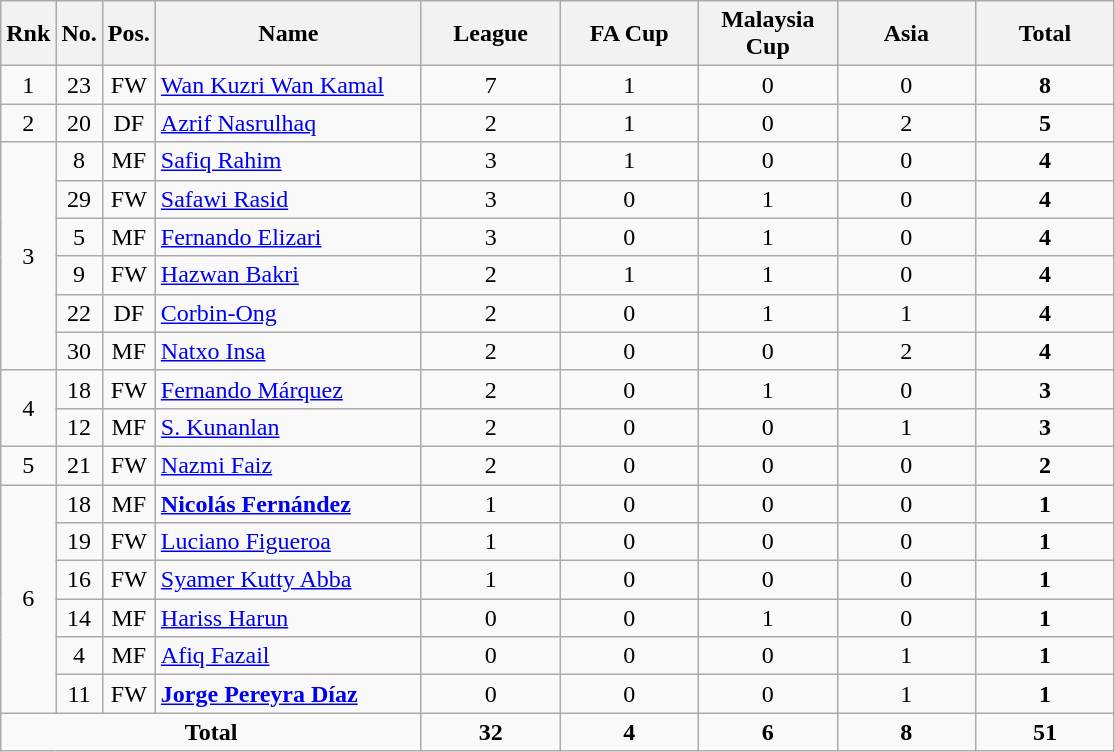<table class="wikitable" style="text-align:center">
<tr>
<th rowspan="1" valign="center">Rnk</th>
<th rowspan="1" valign="center">No.</th>
<th rowspan="1" valign="center">Pos.</th>
<th width=170>Name</th>
<th rowspan="1" width="85">League</th>
<th rowspan="1" width="85">FA Cup</th>
<th rowspan="1" width="85">Malaysia Cup</th>
<th rowspan="1" width="85">Asia</th>
<th rowspan="1" width="85">Total</th>
</tr>
<tr>
<td rowspan=1>1</td>
<td>23</td>
<td>FW</td>
<td align=left> <a href='#'>Wan Kuzri Wan Kamal</a></td>
<td>7</td>
<td>1</td>
<td>0</td>
<td>0</td>
<td><strong>8</strong></td>
</tr>
<tr>
<td rowspan=1>2</td>
<td>20</td>
<td>DF</td>
<td align=left> <a href='#'>Azrif Nasrulhaq</a></td>
<td>2</td>
<td>1</td>
<td>0</td>
<td>2</td>
<td><strong>5</strong></td>
</tr>
<tr>
<td rowspan=6>3</td>
<td>8</td>
<td>MF</td>
<td align=left> <a href='#'>Safiq Rahim</a></td>
<td>3</td>
<td>1</td>
<td>0</td>
<td>0</td>
<td><strong>4</strong></td>
</tr>
<tr>
<td>29</td>
<td>FW</td>
<td align=left> <a href='#'>Safawi Rasid</a></td>
<td>3</td>
<td>0</td>
<td>1</td>
<td>0</td>
<td><strong>4</strong></td>
</tr>
<tr>
<td>5</td>
<td>MF</td>
<td align=left> <a href='#'>Fernando Elizari</a></td>
<td>3</td>
<td>0</td>
<td>1</td>
<td>0</td>
<td><strong>4</strong></td>
</tr>
<tr>
<td>9</td>
<td>FW</td>
<td align=left> <a href='#'>Hazwan Bakri</a></td>
<td>2</td>
<td>1</td>
<td>1</td>
<td>0</td>
<td><strong>4</strong></td>
</tr>
<tr>
<td>22</td>
<td>DF</td>
<td align=left> <a href='#'>Corbin-Ong</a></td>
<td>2</td>
<td>0</td>
<td>1</td>
<td>1</td>
<td><strong>4</strong></td>
</tr>
<tr>
<td>30</td>
<td>MF</td>
<td align=left> <a href='#'>Natxo Insa</a></td>
<td>2</td>
<td>0</td>
<td>0</td>
<td>2</td>
<td><strong>4</strong></td>
</tr>
<tr>
<td rowspan=2>4</td>
<td>18</td>
<td>FW</td>
<td align=left> <a href='#'>Fernando Márquez</a></td>
<td>2</td>
<td>0</td>
<td>1</td>
<td>0</td>
<td><strong>3</strong></td>
</tr>
<tr>
<td>12</td>
<td>MF</td>
<td align=left> <a href='#'>S. Kunanlan</a></td>
<td>2</td>
<td>0</td>
<td>0</td>
<td>1</td>
<td><strong>3</strong></td>
</tr>
<tr>
<td rowspan=1>5</td>
<td>21</td>
<td>FW</td>
<td align=left> <a href='#'>Nazmi Faiz</a></td>
<td>2</td>
<td>0</td>
<td>0</td>
<td>0</td>
<td><strong>2</strong></td>
</tr>
<tr>
<td rowspan=6>6</td>
<td>18</td>
<td>MF</td>
<td align=left> <strong><a href='#'>Nicolás Fernández</a></strong></td>
<td>1</td>
<td>0</td>
<td>0</td>
<td>0</td>
<td><strong>1</strong></td>
</tr>
<tr>
<td>19</td>
<td>FW</td>
<td align=left> <a href='#'>Luciano Figueroa</a></td>
<td>1</td>
<td>0</td>
<td>0</td>
<td>0</td>
<td><strong>1</strong></td>
</tr>
<tr>
<td>16</td>
<td>FW</td>
<td align=left> <a href='#'>Syamer Kutty Abba</a></td>
<td>1</td>
<td>0</td>
<td>0</td>
<td>0</td>
<td><strong>1</strong></td>
</tr>
<tr>
<td>14</td>
<td>MF</td>
<td align=left> <a href='#'>Hariss Harun</a></td>
<td>0</td>
<td>0</td>
<td>1</td>
<td>0</td>
<td><strong>1</strong></td>
</tr>
<tr>
<td>4</td>
<td>MF</td>
<td align=left> <a href='#'>Afiq Fazail</a></td>
<td>0</td>
<td>0</td>
<td>0</td>
<td>1</td>
<td><strong>1</strong></td>
</tr>
<tr>
<td>11</td>
<td>FW</td>
<td align=left> <strong><a href='#'>Jorge Pereyra Díaz</a></strong></td>
<td>0</td>
<td>0</td>
<td>0</td>
<td>1</td>
<td><strong>1</strong></td>
</tr>
<tr class="sortbottom">
<td colspan=4><strong>Total</strong></td>
<td><strong>32</strong></td>
<td><strong>4</strong></td>
<td><strong>6</strong></td>
<td><strong>8</strong></td>
<td><strong>51</strong></td>
</tr>
</table>
